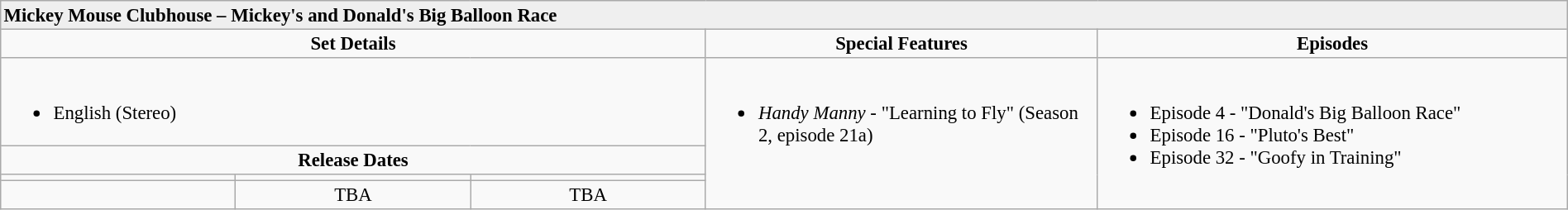<table border="2" cellpadding="2" cellspacing="0" style="width:100%; margin:0 1em 0 0; background:#f9f9f9; border:1px #aaa solid; border-collapse:collapse; font-size:95%;">
<tr style="background:#EFEFEF">
<td colspan="7"><strong>Mickey Mouse Clubhouse – Mickey's and Donald's Big Balloon Race</strong></td>
</tr>
<tr style="text-align:center;">
<td style="width:45%;" colspan="3"><strong>Set Details</strong></td>
<td style="width:25%; "><strong>Special Features</strong></td>
<td style="width:30%; "><strong>Episodes</strong></td>
</tr>
<tr valign="top">
<td colspan="3" style="text-align:left;"><br><ul><li>English (Stereo)</li></ul></td>
<td rowspan="4" style="text-align:left;"><br><ul><li><em>Handy Manny</em> - "Learning to Fly" (Season 2, episode 21a)</li></ul></td>
<td rowspan="4" style="text-align:left;"><br><ul><li>Episode 4 - "Donald's Big Balloon Race"</li><li>Episode 16 - "Pluto's Best"</li><li>Episode 32 - "Goofy in Training"</li></ul></td>
</tr>
<tr>
<td colspan="3"  style="width:45%; text-align:center;"><strong>Release Dates</strong></td>
</tr>
<tr style="text-align:center;">
<td style="width:15%; "></td>
<td style="width:15%; "></td>
<td style="width:15%; "></td>
</tr>
<tr>
<td style="text-align:center;"></td>
<td style="text-align:center;">TBA</td>
<td style="text-align:center;">TBA</td>
</tr>
</table>
